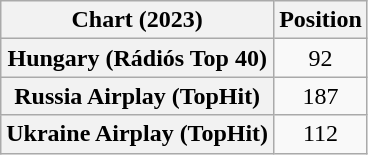<table class="wikitable plainrowheaders" style="text-align:center">
<tr>
<th scope="col">Chart (2023)</th>
<th scope="col">Position</th>
</tr>
<tr>
<th scope="row">Hungary (Rádiós Top 40)</th>
<td>92</td>
</tr>
<tr>
<th scope="row">Russia Airplay (TopHit)</th>
<td>187</td>
</tr>
<tr>
<th scope="row">Ukraine Airplay (TopHit)</th>
<td>112</td>
</tr>
</table>
